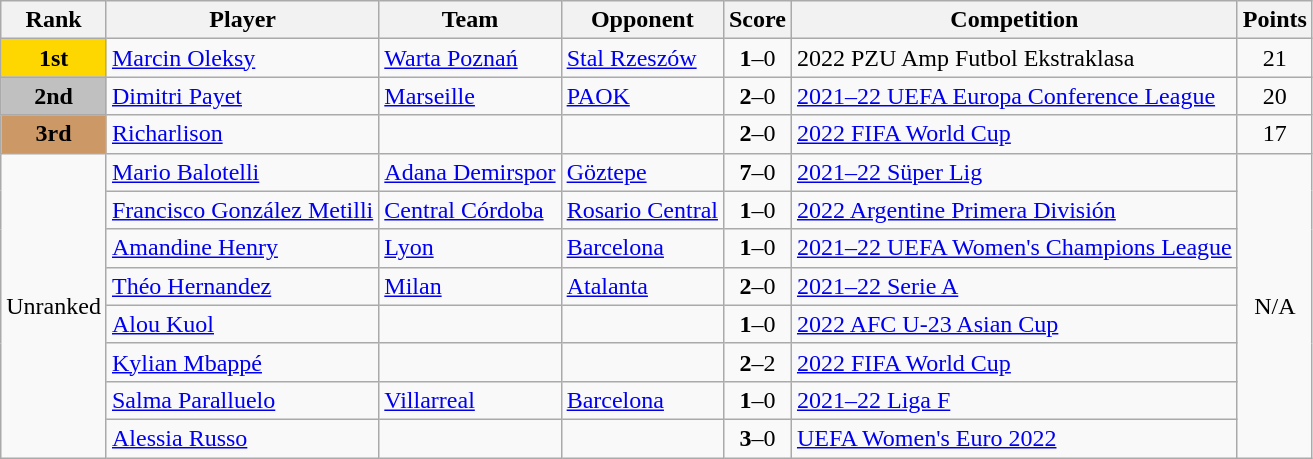<table class="wikitable">
<tr>
<th>Rank</th>
<th>Player</th>
<th>Team</th>
<th>Opponent</th>
<th>Score</th>
<th>Competition</th>
<th>Points</th>
</tr>
<tr>
<td scope=col style="background-color: gold" align="center"><strong>1st</strong></td>
<td> <a href='#'>Marcin Oleksy</a></td>
<td> <a href='#'>Warta Poznań</a></td>
<td> <a href='#'>Stal Rzeszów</a></td>
<td align="center"><strong>1</strong>–0</td>
<td>2022 PZU Amp Futbol Ekstraklasa</td>
<td align="center">21</td>
</tr>
<tr>
<td scope=col style="background-color: silver" align="center"><strong>2nd</strong></td>
<td> <a href='#'>Dimitri Payet</a></td>
<td> <a href='#'>Marseille</a></td>
<td> <a href='#'>PAOK</a></td>
<td align="center"><strong>2</strong>–0</td>
<td><a href='#'>2021–22 UEFA Europa Conference League</a></td>
<td align="center">20</td>
</tr>
<tr>
<td scope=col style="background-color: #cc9966" align="center"><strong>3rd</strong></td>
<td> <a href='#'>Richarlison</a></td>
<td></td>
<td></td>
<td align="center"><strong>2</strong>–0</td>
<td><a href='#'>2022 FIFA World Cup</a></td>
<td align="center">17</td>
</tr>
<tr>
<td rowspan="8">Unranked</td>
<td> <a href='#'>Mario Balotelli</a></td>
<td> <a href='#'>Adana Demirspor</a></td>
<td> <a href='#'>Göztepe</a></td>
<td align="center"><strong>7</strong>–0</td>
<td><a href='#'>2021–22 Süper Lig</a></td>
<td rowspan=8 align="center">N/A</td>
</tr>
<tr>
<td> <a href='#'>Francisco González Metilli</a></td>
<td> <a href='#'>Central Córdoba</a></td>
<td> <a href='#'>Rosario Central</a></td>
<td align="center"><strong>1</strong>–0</td>
<td><a href='#'>2022 Argentine Primera División</a></td>
</tr>
<tr>
<td> <a href='#'>Amandine Henry</a></td>
<td> <a href='#'>Lyon</a></td>
<td> <a href='#'>Barcelona</a></td>
<td align="center"><strong>1</strong>–0</td>
<td><a href='#'>2021–22 UEFA Women's Champions League</a></td>
</tr>
<tr>
<td> <a href='#'>Théo Hernandez</a></td>
<td> <a href='#'>Milan</a></td>
<td> <a href='#'>Atalanta</a></td>
<td align="center"><strong>2</strong>–0</td>
<td><a href='#'>2021–22 Serie A</a></td>
</tr>
<tr>
<td> <a href='#'>Alou Kuol</a></td>
<td></td>
<td></td>
<td align="center"><strong>1</strong>–0</td>
<td><a href='#'>2022 AFC U-23 Asian Cup</a></td>
</tr>
<tr>
<td> <a href='#'>Kylian Mbappé</a></td>
<td></td>
<td></td>
<td align="center"><strong>2</strong>–2</td>
<td><a href='#'>2022 FIFA World Cup</a></td>
</tr>
<tr>
<td> <a href='#'>Salma Paralluelo</a></td>
<td> <a href='#'>Villarreal</a></td>
<td> <a href='#'>Barcelona</a></td>
<td align="center"><strong>1</strong>–0</td>
<td><a href='#'>2021–22 Liga F</a></td>
</tr>
<tr>
<td> <a href='#'>Alessia Russo</a></td>
<td></td>
<td></td>
<td align="center"><strong>3</strong>–0</td>
<td><a href='#'>UEFA Women's Euro 2022</a></td>
</tr>
</table>
